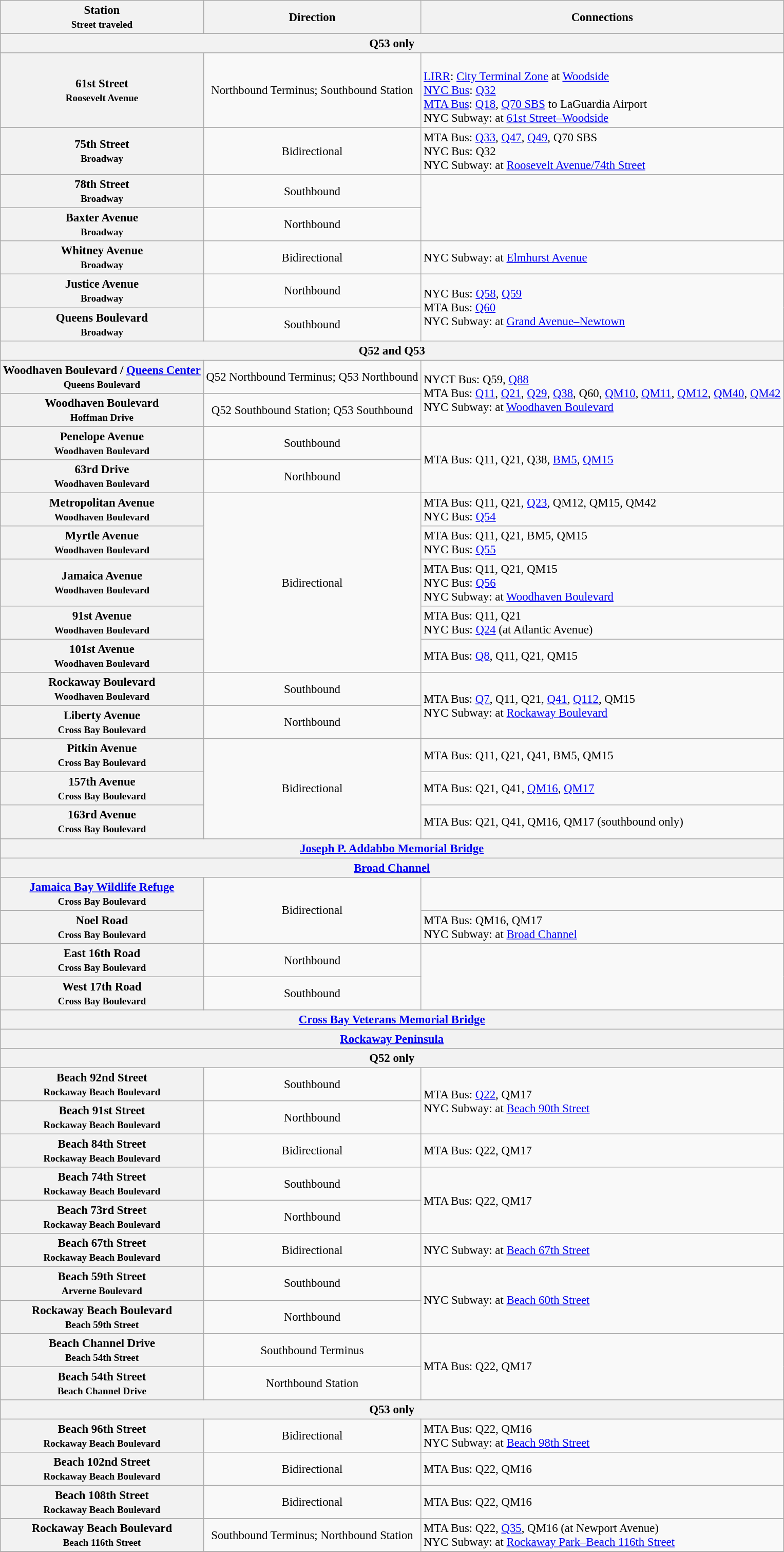<table class="wikitable collapsible" style="font-size: 95%;">
<tr>
<th>Station<br><small>Street traveled</small></th>
<th>Direction</th>
<th>Connections</th>
</tr>
<tr>
<th colspan="3">Q53 only</th>
</tr>
<tr>
<th>61st Street<br><small>Roosevelt Avenue</small></th>
<td style="text-align:center;">Northbound Terminus; Southbound Station</td>
<td><br><a href='#'>LIRR</a>: <a href='#'>City Terminal Zone</a> at <a href='#'>Woodside</a><br><a href='#'>NYC Bus</a>: <a href='#'>Q32</a><br><a href='#'>MTA Bus</a>: <a href='#'>Q18</a>, <a href='#'>Q70 SBS</a> to LaGuardia Airport<br>NYC Subway:  at <a href='#'>61st Street–Woodside</a></td>
</tr>
<tr>
<th>75th Street<br><small>Broadway</small></th>
<td style="text-align:center;">Bidirectional</td>
<td>MTA Bus: <a href='#'>Q33</a>, <a href='#'>Q47</a>, <a href='#'>Q49</a>, Q70 SBS<br>NYC Bus: Q32<br>NYC Subway:  at <a href='#'>Roosevelt Avenue/74th Street</a></td>
</tr>
<tr>
<th>78th Street<br><small>Broadway</small></th>
<td style="text-align:center;">Southbound</td>
<td rowspan=2></td>
</tr>
<tr>
<th>Baxter Avenue<br><small>Broadway</small></th>
<td style="text-align:center;">Northbound</td>
</tr>
<tr>
<th>Whitney Avenue<br><small>Broadway</small></th>
<td style="text-align:center;">Bidirectional</td>
<td>NYC Subway:  at <a href='#'>Elmhurst Avenue</a></td>
</tr>
<tr>
<th>Justice Avenue<br><small>Broadway</small></th>
<td style="text-align:center;">Northbound</td>
<td rowspan=2>NYC Bus: <a href='#'>Q58</a>, <a href='#'>Q59</a><br>MTA Bus: <a href='#'>Q60</a><br>NYC Subway:  at <a href='#'>Grand Avenue–Newtown</a></td>
</tr>
<tr>
<th>Queens Boulevard<br><small>Broadway</small></th>
<td style="text-align:center;">Southbound</td>
</tr>
<tr>
<th colspan="3">Q52 and Q53</th>
</tr>
<tr>
<th>Woodhaven Boulevard / <a href='#'>Queens Center</a><br><small>Queens Boulevard</small></th>
<td style="text-align:center;">Q52 Northbound Terminus; Q53 Northbound</td>
<td rowspan=2>NYCT Bus: Q59, <a href='#'>Q88</a><br>MTA Bus: <a href='#'>Q11</a>, <a href='#'>Q21</a>, <a href='#'>Q29</a>, <a href='#'>Q38</a>, Q60, <a href='#'>QM10</a>, <a href='#'>QM11</a>, <a href='#'>QM12</a>, <a href='#'>QM40</a>, <a href='#'>QM42</a><br>NYC Subway:  at <a href='#'>Woodhaven Boulevard</a></td>
</tr>
<tr>
<th>Woodhaven Boulevard<br><small>Hoffman Drive</small></th>
<td style="text-align:center;">Q52 Southbound Station; Q53 Southbound</td>
</tr>
<tr>
<th>Penelope Avenue<br><small>Woodhaven Boulevard</small></th>
<td style="text-align:center;">Southbound</td>
<td rowspan=2>MTA Bus: Q11, Q21, Q38, <a href='#'>BM5</a>, <a href='#'>QM15</a></td>
</tr>
<tr>
<th>63rd Drive<br><small>Woodhaven Boulevard</small></th>
<td style="text-align:center;">Northbound</td>
</tr>
<tr>
<th>Metropolitan Avenue<br><small>Woodhaven Boulevard</small></th>
<td rowspan="5" style="text-align:center;">Bidirectional</td>
<td>MTA Bus: Q11, Q21, <a href='#'>Q23</a>, QM12, QM15, QM42<br>NYC Bus: <a href='#'>Q54</a></td>
</tr>
<tr>
<th>Myrtle Avenue<br><small>Woodhaven Boulevard</small></th>
<td>MTA Bus: Q11, Q21, BM5, QM15<br>NYC Bus: <a href='#'>Q55</a></td>
</tr>
<tr>
<th>Jamaica Avenue<br><small>Woodhaven Boulevard</small></th>
<td>MTA Bus: Q11, Q21, QM15<br>NYC Bus: <a href='#'>Q56</a><br>NYC Subway:  at <a href='#'>Woodhaven Boulevard</a></td>
</tr>
<tr>
<th>91st Avenue<br><small>Woodhaven Boulevard</small></th>
<td>MTA Bus: Q11, Q21<br>NYC Bus: <a href='#'>Q24</a> (at Atlantic Avenue)</td>
</tr>
<tr>
<th>101st Avenue<br><small>Woodhaven Boulevard</small></th>
<td>MTA Bus: <a href='#'>Q8</a>, Q11, Q21, QM15</td>
</tr>
<tr>
<th>Rockaway Boulevard<br><small>Woodhaven Boulevard</small></th>
<td style="text-align:center;">Southbound</td>
<td rowspan=2>MTA Bus: <a href='#'>Q7</a>, Q11, Q21, <a href='#'>Q41</a>, <a href='#'>Q112</a>, QM15<br>NYC Subway:  at <a href='#'>Rockaway Boulevard</a></td>
</tr>
<tr>
<th>Liberty Avenue<br><small>Cross Bay Boulevard</small></th>
<td style="text-align:center;">Northbound</td>
</tr>
<tr>
<th>Pitkin Avenue<br><small>Cross Bay Boulevard</small></th>
<td rowspan="3" style="text-align:center;">Bidirectional</td>
<td>MTA Bus: Q11, Q21, Q41, BM5, QM15</td>
</tr>
<tr>
<th>157th Avenue<br><small>Cross Bay Boulevard</small></th>
<td>MTA Bus: Q21, Q41, <a href='#'>QM16</a>, <a href='#'>QM17</a></td>
</tr>
<tr>
<th>163rd Avenue<br><small>Cross Bay Boulevard</small></th>
<td>MTA Bus: Q21, Q41, QM16, QM17 (southbound only)</td>
</tr>
<tr>
<th colspan="3"><a href='#'>Joseph P. Addabbo Memorial Bridge</a></th>
</tr>
<tr>
<th colspan="3"><a href='#'>Broad Channel</a></th>
</tr>
<tr>
<th><a href='#'>Jamaica Bay Wildlife Refuge</a><br><small>Cross Bay Boulevard</small></th>
<td rowspan="2" style="text-align:center;">Bidirectional</td>
<td></td>
</tr>
<tr>
<th>Noel Road<br><small>Cross Bay Boulevard</small></th>
<td>MTA Bus: QM16, QM17<br>NYC Subway:  at <a href='#'>Broad Channel</a></td>
</tr>
<tr>
<th>East 16th Road<br><small>Cross Bay Boulevard</small></th>
<td style="text-align:center;">Northbound</td>
<td rowspan=2></td>
</tr>
<tr>
<th>West 17th Road<br><small>Cross Bay Boulevard</small></th>
<td style="text-align:center;">Southbound</td>
</tr>
<tr>
<th colspan="3"><a href='#'>Cross Bay Veterans Memorial Bridge</a></th>
</tr>
<tr>
<th colspan="3"><a href='#'>Rockaway Peninsula</a></th>
</tr>
<tr>
<th colspan="3">Q52 only</th>
</tr>
<tr>
<th>Beach 92nd Street<br><small>Rockaway Beach Boulevard</small></th>
<td style="text-align:center;">Southbound</td>
<td rowspan=2>MTA Bus: <a href='#'>Q22</a>, QM17<br>NYC Subway:  at <a href='#'>Beach 90th Street</a></td>
</tr>
<tr>
<th>Beach 91st Street<br><small>Rockaway Beach Boulevard</small></th>
<td style="text-align:center;">Northbound</td>
</tr>
<tr>
<th>Beach 84th Street<br><small>Rockaway Beach Boulevard</small></th>
<td style="text-align:center;">Bidirectional</td>
<td>MTA Bus: Q22, QM17</td>
</tr>
<tr>
<th>Beach 74th Street<br><small>Rockaway Beach Boulevard</small></th>
<td style="text-align:center;">Southbound</td>
<td rowspan=2>MTA Bus: Q22, QM17</td>
</tr>
<tr>
<th>Beach 73rd Street<br><small>Rockaway Beach Boulevard</small></th>
<td style="text-align:center;">Northbound</td>
</tr>
<tr>
<th>Beach 67th Street<br><small>Rockaway Beach Boulevard</small></th>
<td style="text-align:center;">Bidirectional</td>
<td>NYC Subway:  at <a href='#'>Beach 67th Street</a></td>
</tr>
<tr>
<th>Beach 59th Street<br><small>Arverne Boulevard</small></th>
<td style="text-align:center;">Southbound</td>
<td rowspan=2>NYC Subway:  at <a href='#'>Beach 60th Street</a></td>
</tr>
<tr>
<th>Rockaway Beach Boulevard<br><small>Beach 59th Street</small></th>
<td style="text-align:center;">Northbound</td>
</tr>
<tr>
<th>Beach Channel Drive<br><small>Beach 54th Street</small></th>
<td style="text-align:center;">Southbound Terminus</td>
<td rowspan=2>MTA Bus: Q22, QM17</td>
</tr>
<tr>
<th>Beach 54th Street<br><small>Beach Channel Drive</small></th>
<td style="text-align:center;">Northbound Station</td>
</tr>
<tr>
<th colspan="3">Q53 only</th>
</tr>
<tr>
<th>Beach 96th Street<br><small>Rockaway Beach Boulevard</small></th>
<td style="text-align:center;">Bidirectional</td>
<td>MTA Bus: Q22, QM16<br>NYC Subway:  at <a href='#'>Beach 98th Street</a></td>
</tr>
<tr>
<th>Beach 102nd Street<br><small>Rockaway Beach Boulevard</small></th>
<td style="text-align:center;">Bidirectional</td>
<td>MTA Bus: Q22, QM16</td>
</tr>
<tr>
<th>Beach 108th Street<br><small>Rockaway Beach Boulevard</small></th>
<td style="text-align:center;">Bidirectional</td>
<td>MTA Bus: Q22, QM16</td>
</tr>
<tr>
<th>Rockaway Beach Boulevard<br><small>Beach 116th Street</small></th>
<td style="text-align:center;">Southbound Terminus; Northbound Station</td>
<td>MTA Bus: Q22, <a href='#'>Q35</a>, QM16 (at Newport Avenue)<br>NYC Subway:  at <a href='#'>Rockaway Park–Beach 116th Street</a></td>
</tr>
<tr>
</tr>
</table>
